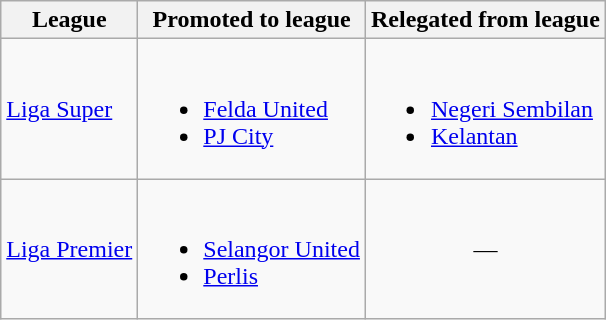<table class="wikitable">
<tr>
<th>League</th>
<th>Promoted to league</th>
<th>Relegated from league</th>
</tr>
<tr>
<td><a href='#'>Liga Super</a></td>
<td><br><ul><li><a href='#'>Felda United</a></li><li><a href='#'>PJ City</a></li></ul></td>
<td><br><ul><li><a href='#'>Negeri Sembilan</a></li><li><a href='#'>Kelantan</a></li></ul></td>
</tr>
<tr>
<td><a href='#'>Liga Premier</a></td>
<td><br><ul><li><a href='#'>Selangor United</a></li><li><a href='#'>Perlis</a></li></ul></td>
<td align="center">—</td>
</tr>
</table>
